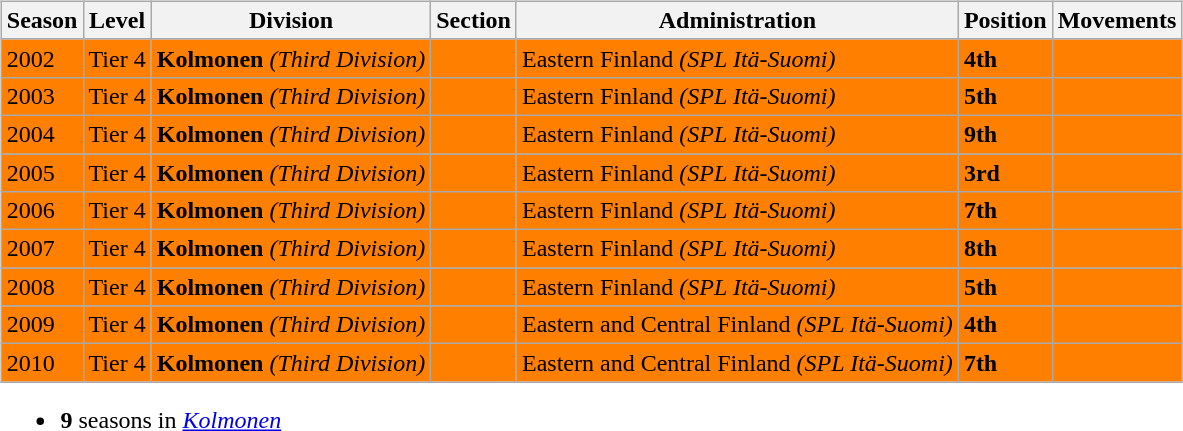<table>
<tr>
<td valign="top" width=0%><br><table class="wikitable">
<tr style="background:#f0f6fa;">
<th><strong>Season</strong></th>
<th><strong>Level</strong></th>
<th><strong>Division</strong></th>
<th><strong>Section</strong></th>
<th><strong>Administration</strong></th>
<th><strong>Position</strong></th>
<th><strong>Movements</strong></th>
</tr>
<tr>
<td style="background:#FF7F00;">2002</td>
<td style="background:#FF7F00;">Tier 4</td>
<td style="background:#FF7F00;"><strong>Kolmonen</strong> <em>(Third Division)</em></td>
<td style="background:#FF7F00;"></td>
<td style="background:#FF7F00;">Eastern Finland <em>(SPL Itä-Suomi)</em></td>
<td style="background:#FF7F00;"><strong>4th</strong></td>
<td style="background:#FF7F00;"></td>
</tr>
<tr>
<td style="background:#FF7F00;">2003</td>
<td style="background:#FF7F00;">Tier 4</td>
<td style="background:#FF7F00;"><strong>Kolmonen</strong> <em>(Third Division)</em></td>
<td style="background:#FF7F00;"></td>
<td style="background:#FF7F00;">Eastern Finland <em>(SPL Itä-Suomi)</em></td>
<td style="background:#FF7F00;"><strong>5th</strong></td>
<td style="background:#FF7F00;"></td>
</tr>
<tr>
<td style="background:#FF7F00;">2004</td>
<td style="background:#FF7F00;">Tier 4</td>
<td style="background:#FF7F00;"><strong>Kolmonen</strong> <em>(Third Division)</em></td>
<td style="background:#FF7F00;"></td>
<td style="background:#FF7F00;">Eastern Finland <em>(SPL Itä-Suomi)</em></td>
<td style="background:#FF7F00;"><strong>9th</strong></td>
<td style="background:#FF7F00;"></td>
</tr>
<tr>
<td style="background:#FF7F00;">2005</td>
<td style="background:#FF7F00;">Tier 4</td>
<td style="background:#FF7F00;"><strong>Kolmonen</strong> <em>(Third Division)</em></td>
<td style="background:#FF7F00;"></td>
<td style="background:#FF7F00;">Eastern Finland <em>(SPL Itä-Suomi)</em></td>
<td style="background:#FF7F00;"><strong>3rd</strong></td>
<td style="background:#FF7F00;"></td>
</tr>
<tr>
<td style="background:#FF7F00;">2006</td>
<td style="background:#FF7F00;">Tier 4</td>
<td style="background:#FF7F00;"><strong>Kolmonen</strong> <em>(Third Division)</em></td>
<td style="background:#FF7F00;"></td>
<td style="background:#FF7F00;">Eastern Finland <em>(SPL Itä-Suomi)</em></td>
<td style="background:#FF7F00;"><strong>7th</strong></td>
<td style="background:#FF7F00;"></td>
</tr>
<tr>
<td style="background:#FF7F00;">2007</td>
<td style="background:#FF7F00;">Tier 4</td>
<td style="background:#FF7F00;"><strong>Kolmonen</strong> <em>(Third Division)</em></td>
<td style="background:#FF7F00;"></td>
<td style="background:#FF7F00;">Eastern Finland <em>(SPL Itä-Suomi)</em></td>
<td style="background:#FF7F00;"><strong>8th</strong></td>
<td style="background:#FF7F00;"></td>
</tr>
<tr>
<td style="background:#FF7F00;">2008</td>
<td style="background:#FF7F00;">Tier 4</td>
<td style="background:#FF7F00;"><strong>Kolmonen</strong> <em>(Third Division)</em></td>
<td style="background:#FF7F00;"></td>
<td style="background:#FF7F00;">Eastern Finland <em>(SPL Itä-Suomi)</em></td>
<td style="background:#FF7F00;"><strong>5th</strong></td>
<td style="background:#FF7F00;"></td>
</tr>
<tr>
<td style="background:#FF7F00;">2009</td>
<td style="background:#FF7F00;">Tier 4</td>
<td style="background:#FF7F00;"><strong>Kolmonen</strong> <em>(Third Division)</em></td>
<td style="background:#FF7F00;"></td>
<td style="background:#FF7F00;">Eastern and Central Finland <em>(SPL Itä-Suomi)</em></td>
<td style="background:#FF7F00;"><strong>4th</strong></td>
<td style="background:#FF7F00;"></td>
</tr>
<tr>
<td style="background:#FF7F00;">2010</td>
<td style="background:#FF7F00;">Tier 4</td>
<td style="background:#FF7F00;"><strong>Kolmonen</strong> <em>(Third Division)</em></td>
<td style="background:#FF7F00;"></td>
<td style="background:#FF7F00;">Eastern and Central Finland <em>(SPL Itä-Suomi)</em></td>
<td style="background:#FF7F00;"><strong>7th</strong></td>
<td style="background:#FF7F00;"></td>
</tr>
</table>
<ul><li><strong>9</strong> seasons in <em><a href='#'>Kolmonen</a></em></li></ul></td>
</tr>
</table>
